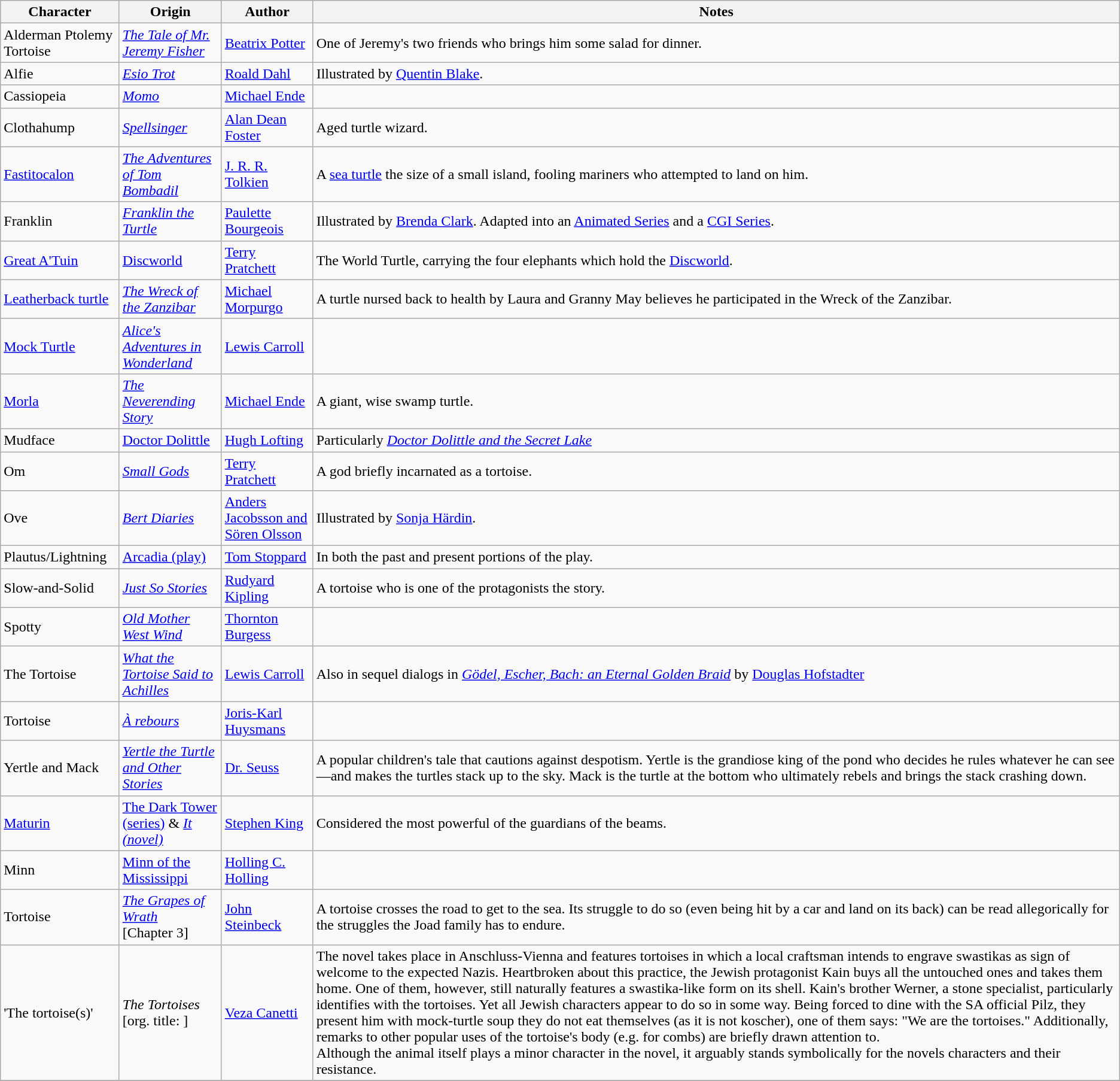<table class="wikitable sortable">
<tr>
<th>Character</th>
<th>Origin</th>
<th>Author</th>
<th>Notes</th>
</tr>
<tr>
<td>Alderman Ptolemy Tortoise</td>
<td><em><a href='#'>The Tale of Mr. Jeremy Fisher</a></em></td>
<td><a href='#'>Beatrix Potter</a></td>
<td>One of Jeremy's two friends who brings him some salad for dinner.</td>
</tr>
<tr>
<td>Alfie</td>
<td><em><a href='#'>Esio Trot</a></em></td>
<td><a href='#'>Roald Dahl</a></td>
<td>Illustrated by <a href='#'>Quentin Blake</a>.</td>
</tr>
<tr>
<td>Cassiopeia</td>
<td><em><a href='#'>Momo</a></em></td>
<td><a href='#'>Michael Ende</a></td>
<td></td>
</tr>
<tr>
<td>Clothahump</td>
<td><em><a href='#'>Spellsinger</a></em></td>
<td><a href='#'>Alan Dean Foster</a></td>
<td>Aged turtle wizard.</td>
</tr>
<tr>
<td><a href='#'>Fastitocalon</a></td>
<td><em><a href='#'>The Adventures of Tom Bombadil</a></em></td>
<td><a href='#'>J. R. R. Tolkien</a></td>
<td>A <a href='#'>sea turtle</a> the size of a small island, fooling mariners who attempted to land on him.</td>
</tr>
<tr>
<td>Franklin</td>
<td><em><a href='#'>Franklin the Turtle</a></em></td>
<td><a href='#'>Paulette Bourgeois</a></td>
<td>Illustrated by <a href='#'>Brenda Clark</a>. Adapted into an <a href='#'>Animated Series</a> and a <a href='#'>CGI Series</a>.</td>
</tr>
<tr>
<td><a href='#'>Great A'Tuin</a></td>
<td><a href='#'>Discworld</a></td>
<td><a href='#'>Terry Pratchett</a></td>
<td>The World Turtle, carrying the four elephants which hold the <a href='#'>Discworld</a>.</td>
</tr>
<tr>
<td><a href='#'>Leatherback turtle</a></td>
<td><em><a href='#'>The Wreck of the Zanzibar</a></em></td>
<td><a href='#'>Michael Morpurgo</a></td>
<td>A turtle nursed back to health by Laura and Granny May believes he participated in the Wreck of the Zanzibar.</td>
</tr>
<tr>
<td><a href='#'>Mock Turtle</a></td>
<td><em><a href='#'>Alice's Adventures in Wonderland</a></em></td>
<td><a href='#'>Lewis Carroll</a></td>
<td></td>
</tr>
<tr>
<td><a href='#'>Morla</a></td>
<td><em><a href='#'>The Neverending Story</a></em></td>
<td><a href='#'>Michael Ende</a></td>
<td>A giant, wise swamp turtle.</td>
</tr>
<tr>
<td>Mudface</td>
<td><a href='#'>Doctor Dolittle</a></td>
<td><a href='#'>Hugh Lofting</a></td>
<td>Particularly <em><a href='#'>Doctor Dolittle and the Secret Lake</a></em></td>
</tr>
<tr>
<td>Om</td>
<td><em><a href='#'>Small Gods</a></em></td>
<td><a href='#'>Terry Pratchett</a></td>
<td>A god briefly incarnated as a tortoise.</td>
</tr>
<tr>
<td>Ove</td>
<td><em><a href='#'>Bert Diaries</a></em></td>
<td><a href='#'>Anders Jacobsson and Sören Olsson</a></td>
<td>Illustrated by <a href='#'>Sonja Härdin</a>.</td>
</tr>
<tr>
<td>Plautus/Lightning</td>
<td><a href='#'>Arcadia (play)</a></td>
<td><a href='#'>Tom Stoppard</a></td>
<td>In both the past and present portions of the play.</td>
</tr>
<tr>
<td>Slow-and-Solid</td>
<td><em><a href='#'>Just So Stories</a></em></td>
<td><a href='#'>Rudyard Kipling</a></td>
<td>A tortoise who is one of the protagonists the story.</td>
</tr>
<tr>
<td>Spotty</td>
<td><em><a href='#'>Old Mother West Wind</a></em></td>
<td><a href='#'>Thornton Burgess</a></td>
<td></td>
</tr>
<tr>
<td>The Tortoise</td>
<td><em><a href='#'>What the Tortoise Said to Achilles</a></em></td>
<td><a href='#'>Lewis Carroll</a></td>
<td>Also in sequel dialogs in <em><a href='#'>Gödel, Escher, Bach: an Eternal Golden Braid</a></em> by <a href='#'>Douglas Hofstadter</a></td>
</tr>
<tr>
<td>Tortoise</td>
<td><em><a href='#'>À rebours</a></em></td>
<td><a href='#'>Joris-Karl Huysmans</a></td>
<td></td>
</tr>
<tr>
<td>Yertle and Mack</td>
<td><em><a href='#'>Yertle the Turtle and Other Stories</a></em></td>
<td><a href='#'>Dr. Seuss</a></td>
<td>A popular children's tale that cautions against despotism. Yertle is the grandiose king of the pond who decides he rules whatever he can see—and makes the turtles stack up to the sky. Mack is the turtle at the bottom who ultimately rebels and brings the stack crashing down.</td>
</tr>
<tr>
<td><a href='#'>Maturin</a></td>
<td><a href='#'>The Dark Tower (series)</a> & <em><a href='#'>It (novel)</a></em></td>
<td><a href='#'>Stephen King</a></td>
<td>Considered the most powerful of the guardians of the beams.</td>
</tr>
<tr>
<td>Minn</td>
<td><a href='#'>Minn of the Mississippi</a></td>
<td><a href='#'>Holling C. Holling</a></td>
<td></td>
</tr>
<tr>
<td>Tortoise</td>
<td><em><a href='#'>The Grapes of Wrath</a></em><br>[Chapter 3]</td>
<td><a href='#'>John Steinbeck</a></td>
<td>A tortoise crosses the road to get to the sea. Its struggle to do so (even being hit by a car and land on its back) can be read allegorically for the struggles the Joad family has to endure.</td>
</tr>
<tr>
<td>'The tortoise(s)'</td>
<td><em>The Tortoises</em> [org. title: <em></em>]</td>
<td><a href='#'>Veza Canetti</a></td>
<td>The novel takes place in Anschluss-Vienna and features tortoises in which a local craftsman intends to engrave swastikas as sign of welcome to the expected Nazis. Heartbroken about this practice, the Jewish protagonist Kain buys all the untouched ones and takes them home. One of them, however, still naturally features a swastika-like form on its shell. Kain's brother Werner, a stone specialist, particularly identifies with the tortoises. Yet all Jewish characters appear to do so in some way. Being forced to dine with the SA official Pilz, they present him with mock-turtle soup they do not eat themselves (as it is not koscher), one of them says: "We are the tortoises." Additionally, remarks to other popular uses of the tortoise's body (e.g. for combs) are briefly drawn attention to.<br>Although the animal itself plays a minor character in the novel, it arguably stands symbolically for the novels characters and their resistance.</td>
</tr>
<tr>
</tr>
</table>
